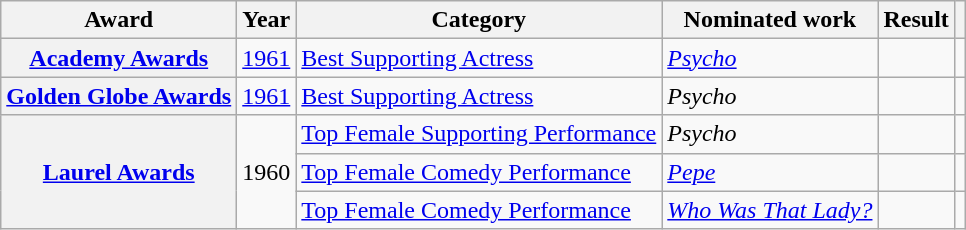<table class="wikitable plainrowheaders sortable">
<tr>
<th scope="col">Award</th>
<th scope="col">Year</th>
<th scope="col">Category</th>
<th scope="col">Nominated work</th>
<th scope="col">Result</th>
<th scope="col" class="unsortable"></th>
</tr>
<tr>
<th scope="row"><a href='#'>Academy Awards</a></th>
<td><a href='#'>1961</a></td>
<td><a href='#'>Best Supporting Actress</a></td>
<td><em><a href='#'>Psycho</a></em></td>
<td></td>
<td style="text-align:center;"></td>
</tr>
<tr>
<th scope="row"><a href='#'>Golden Globe Awards</a></th>
<td><a href='#'>1961</a></td>
<td><a href='#'>Best Supporting Actress</a></td>
<td><em>Psycho</em></td>
<td></td>
<td style="text-align:center;"></td>
</tr>
<tr>
<th rowspan=3 scope="row"><a href='#'>Laurel Awards</a></th>
<td rowspan="3">1960</td>
<td><a href='#'>Top Female Supporting Performance</a></td>
<td><em>Psycho</em></td>
<td></td>
<td style="text-align:center;"></td>
</tr>
<tr>
<td><a href='#'>Top Female Comedy Performance</a></td>
<td><em><a href='#'>Pepe</a></em></td>
<td></td>
<td style="text-align:center;"></td>
</tr>
<tr>
<td><a href='#'>Top Female Comedy Performance</a></td>
<td><em><a href='#'>Who Was That Lady?</a></em></td>
<td></td>
<td style="text-align:center;"></td>
</tr>
</table>
